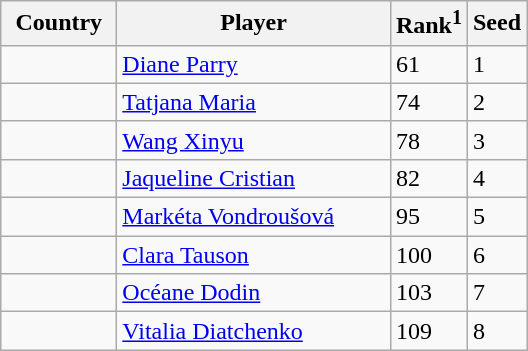<table class="sortable wikitable">
<tr>
<th width="70">Country</th>
<th width="175">Player</th>
<th>Rank<sup>1</sup></th>
<th>Seed</th>
</tr>
<tr>
<td></td>
<td><a href='#'>Diane Parry</a></td>
<td>61</td>
<td>1</td>
</tr>
<tr>
<td></td>
<td><a href='#'>Tatjana Maria</a></td>
<td>74</td>
<td>2</td>
</tr>
<tr>
<td></td>
<td><a href='#'>Wang Xinyu</a></td>
<td>78</td>
<td>3</td>
</tr>
<tr>
<td></td>
<td><a href='#'>Jaqueline Cristian</a></td>
<td>82</td>
<td>4</td>
</tr>
<tr>
<td></td>
<td><a href='#'>Markéta Vondroušová</a></td>
<td>95</td>
<td>5</td>
</tr>
<tr>
<td></td>
<td><a href='#'>Clara Tauson</a></td>
<td>100</td>
<td>6</td>
</tr>
<tr>
<td></td>
<td><a href='#'>Océane Dodin</a></td>
<td>103</td>
<td>7</td>
</tr>
<tr>
<td></td>
<td><a href='#'>Vitalia Diatchenko</a></td>
<td>109</td>
<td>8</td>
</tr>
</table>
